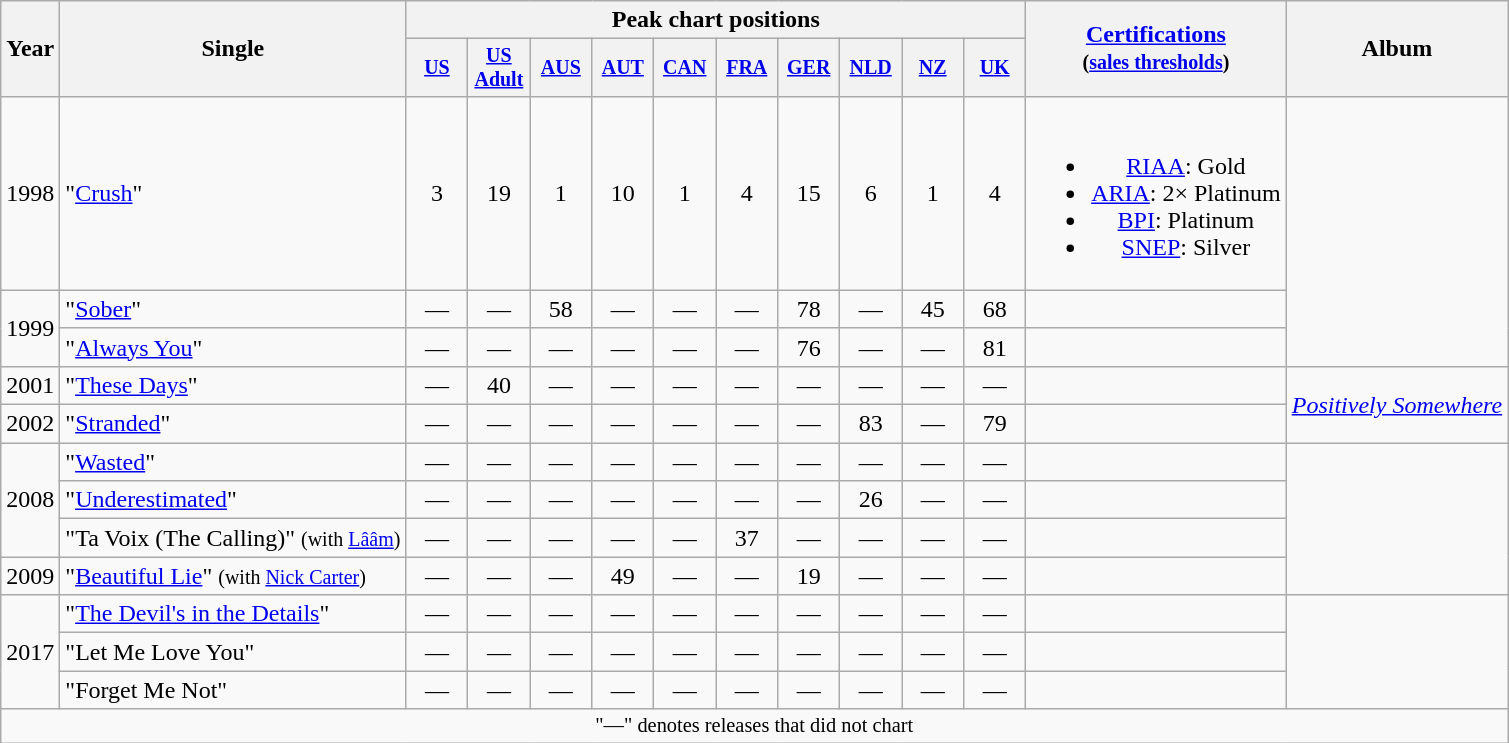<table class="wikitable" style="text-align:center;">
<tr>
<th rowspan="2">Year</th>
<th rowspan="2">Single</th>
<th colspan="10">Peak chart positions</th>
<th rowspan="2"><a href='#'>Certifications</a><br><small>(<a href='#'>sales thresholds</a>)</small></th>
<th rowspan="2">Album</th>
</tr>
<tr style="font-size:smaller;">
<th style="width:35px;"><a href='#'>US</a><br></th>
<th style="width:35px;"><a href='#'>US Adult</a><br></th>
<th style="width:35px;"><a href='#'>AUS</a><br></th>
<th style="width:35px;"><a href='#'>AUT</a><br></th>
<th style="width:35px;"><a href='#'>CAN</a></th>
<th style="width:35px;"><a href='#'>FRA</a><br></th>
<th style="width:35px;"><a href='#'>GER</a><br></th>
<th style="width:35px;"><a href='#'>NLD</a><br></th>
<th style="width:35px;"><a href='#'>NZ</a><br></th>
<th style="width:35px;"><a href='#'>UK</a><br></th>
</tr>
<tr>
<td>1998</td>
<td style="text-align:left;">"<a href='#'>Crush</a>"</td>
<td>3</td>
<td>19</td>
<td>1</td>
<td>10</td>
<td>1</td>
<td>4</td>
<td>15</td>
<td>6</td>
<td>1</td>
<td>4</td>
<td><br><ul><li><a href='#'>RIAA</a>: Gold</li><li><a href='#'>ARIA</a>: 2× Platinum</li><li><a href='#'>BPI</a>: Platinum</li><li><a href='#'>SNEP</a>: Silver</li></ul></td>
<td rowspan="3"></td>
</tr>
<tr>
<td rowspan="2">1999</td>
<td style="text-align:left;">"<a href='#'>Sober</a>"</td>
<td>—</td>
<td>—</td>
<td>58</td>
<td>—</td>
<td>—</td>
<td>—</td>
<td>78</td>
<td>—</td>
<td>45</td>
<td>68</td>
<td></td>
</tr>
<tr>
<td style="text-align:left;">"<a href='#'>Always You</a>"</td>
<td>—</td>
<td>—</td>
<td>—</td>
<td>—</td>
<td>—</td>
<td>—</td>
<td>76</td>
<td>—</td>
<td>—</td>
<td>81</td>
<td></td>
</tr>
<tr>
<td>2001</td>
<td style="text-align:left;">"<a href='#'>These Days</a>"</td>
<td>—</td>
<td>40</td>
<td>—</td>
<td>—</td>
<td>—</td>
<td>—</td>
<td>—</td>
<td>—</td>
<td>—</td>
<td>—</td>
<td></td>
<td rowspan="2" style="text-align:center;"><em><a href='#'>Positively Somewhere</a></em></td>
</tr>
<tr>
<td>2002</td>
<td style="text-align:left;">"<a href='#'>Stranded</a>"</td>
<td>—</td>
<td>—</td>
<td>—</td>
<td>—</td>
<td>—</td>
<td>—</td>
<td>—</td>
<td>83</td>
<td>—</td>
<td>79</td>
<td></td>
</tr>
<tr>
<td rowspan="3">2008</td>
<td style="text-align:left;">"<a href='#'>Wasted</a>"</td>
<td>—</td>
<td>—</td>
<td>—</td>
<td>—</td>
<td>—</td>
<td>—</td>
<td>—</td>
<td>—</td>
<td>—</td>
<td>—</td>
<td></td>
<td rowspan="4"></td>
</tr>
<tr>
<td style="text-align:left;">"<a href='#'>Underestimated</a>"</td>
<td>—</td>
<td>—</td>
<td>—</td>
<td>—</td>
<td>—</td>
<td>—</td>
<td>—</td>
<td>26</td>
<td>—</td>
<td>—</td>
<td></td>
</tr>
<tr>
<td style="text-align:left;">"Ta Voix (The Calling)" <small>(with <a href='#'>Lââm</a>)</small></td>
<td>—</td>
<td>—</td>
<td>—</td>
<td>—</td>
<td>—</td>
<td>37</td>
<td>—</td>
<td>—</td>
<td>—</td>
<td>—</td>
<td></td>
</tr>
<tr>
<td>2009</td>
<td style="text-align:left;">"<a href='#'>Beautiful Lie</a>" <small>(with <a href='#'>Nick Carter</a>)</small></td>
<td>—</td>
<td>—</td>
<td>—</td>
<td>49</td>
<td>—</td>
<td>—</td>
<td>19</td>
<td>—</td>
<td>—</td>
<td>—</td>
<td></td>
</tr>
<tr>
<td rowspan="3">2017</td>
<td style="text-align:left;">"<a href='#'>The Devil's in the Details</a>"</td>
<td>—</td>
<td>—</td>
<td>—</td>
<td>—</td>
<td>—</td>
<td>—</td>
<td>—</td>
<td>—</td>
<td>—</td>
<td>—</td>
<td></td>
<td rowspan="3"></td>
</tr>
<tr>
<td style="text-align:left;">"Let Me Love You"</td>
<td>—</td>
<td>—</td>
<td>—</td>
<td>—</td>
<td>—</td>
<td>—</td>
<td>—</td>
<td>—</td>
<td>—</td>
<td>—</td>
<td></td>
</tr>
<tr>
<td style="text-align:left;">"Forget Me Not"</td>
<td>—</td>
<td>—</td>
<td>—</td>
<td>—</td>
<td>—</td>
<td>—</td>
<td>—</td>
<td>—</td>
<td>—</td>
<td>—</td>
<td></td>
</tr>
<tr>
<td colspan="14" style="font-size:85%">"—" denotes releases that did not chart</td>
</tr>
</table>
